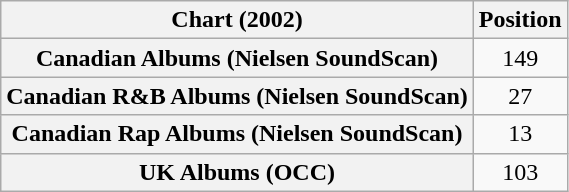<table class="wikitable sortable plainrowheaders">
<tr>
<th>Chart (2002)</th>
<th>Position</th>
</tr>
<tr>
<th scope="row">Canadian Albums (Nielsen SoundScan)</th>
<td align="center">149</td>
</tr>
<tr>
<th scope="row">Canadian R&B Albums (Nielsen SoundScan)</th>
<td style="text-align:center;">27</td>
</tr>
<tr>
<th scope="row">Canadian Rap Albums (Nielsen SoundScan)</th>
<td style="text-align:center;">13</td>
</tr>
<tr>
<th scope="row">UK Albums (OCC)</th>
<td style="text-align:center;">103</td>
</tr>
</table>
